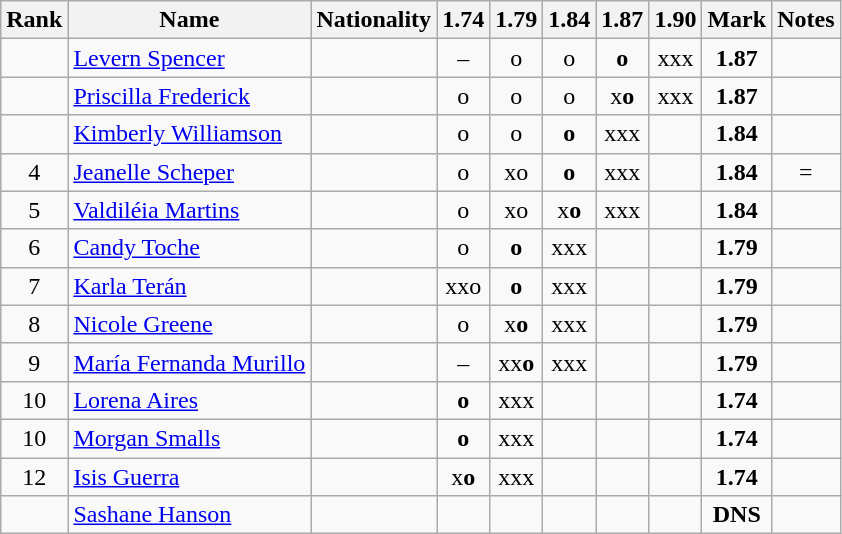<table class="wikitable sortable" style="text-align:center">
<tr>
<th>Rank</th>
<th>Name</th>
<th>Nationality</th>
<th>1.74</th>
<th>1.79</th>
<th>1.84</th>
<th>1.87</th>
<th>1.90</th>
<th>Mark</th>
<th>Notes</th>
</tr>
<tr>
<td></td>
<td align=left><a href='#'>Levern Spencer</a></td>
<td align=left></td>
<td>–</td>
<td>o</td>
<td>o</td>
<td><strong>o</strong></td>
<td>xxx</td>
<td><strong>1.87</strong></td>
<td></td>
</tr>
<tr>
<td></td>
<td align=left><a href='#'>Priscilla Frederick</a></td>
<td align=left></td>
<td>o</td>
<td>o</td>
<td>o</td>
<td>x<strong>o</strong></td>
<td>xxx</td>
<td><strong>1.87</strong></td>
<td><strong></strong></td>
</tr>
<tr>
<td></td>
<td align=left><a href='#'>Kimberly Williamson</a></td>
<td align=left></td>
<td>o</td>
<td>o</td>
<td><strong>o</strong></td>
<td>xxx</td>
<td></td>
<td><strong>1.84</strong></td>
<td></td>
</tr>
<tr>
<td>4</td>
<td align=left><a href='#'>Jeanelle Scheper</a></td>
<td align=left></td>
<td>o</td>
<td>xo</td>
<td><strong>o</strong></td>
<td>xxx</td>
<td></td>
<td><strong>1.84</strong></td>
<td>=<strong></strong></td>
</tr>
<tr>
<td>5</td>
<td align=left><a href='#'>Valdiléia Martins</a></td>
<td align=left></td>
<td>o</td>
<td>xo</td>
<td>x<strong>o</strong></td>
<td>xxx</td>
<td></td>
<td><strong>1.84</strong></td>
<td></td>
</tr>
<tr>
<td>6</td>
<td align=left><a href='#'>Candy Toche</a></td>
<td align=left></td>
<td>o</td>
<td><strong>o</strong></td>
<td>xxx</td>
<td></td>
<td></td>
<td><strong>1.79</strong></td>
<td></td>
</tr>
<tr>
<td>7</td>
<td align=left><a href='#'>Karla Terán</a></td>
<td align=left></td>
<td>xxo</td>
<td><strong>o</strong></td>
<td>xxx</td>
<td></td>
<td></td>
<td><strong>1.79</strong></td>
<td></td>
</tr>
<tr>
<td>8</td>
<td align=left><a href='#'>Nicole Greene</a></td>
<td align=left></td>
<td>o</td>
<td>x<strong>o</strong></td>
<td>xxx</td>
<td></td>
<td></td>
<td><strong>1.79</strong></td>
<td></td>
</tr>
<tr>
<td>9</td>
<td align=left><a href='#'>María Fernanda Murillo</a></td>
<td align=left></td>
<td>–</td>
<td>xx<strong>o</strong></td>
<td>xxx</td>
<td></td>
<td></td>
<td><strong>1.79</strong></td>
<td></td>
</tr>
<tr>
<td>10</td>
<td align=left><a href='#'>Lorena Aires</a></td>
<td align=left></td>
<td><strong>o</strong></td>
<td>xxx</td>
<td></td>
<td></td>
<td></td>
<td><strong>1.74</strong></td>
<td></td>
</tr>
<tr>
<td>10</td>
<td align=left><a href='#'>Morgan Smalls</a></td>
<td align=left></td>
<td><strong>o</strong></td>
<td>xxx</td>
<td></td>
<td></td>
<td></td>
<td><strong>1.74</strong></td>
<td></td>
</tr>
<tr>
<td>12</td>
<td align=left><a href='#'>Isis Guerra</a></td>
<td align=left></td>
<td>x<strong>o</strong></td>
<td>xxx</td>
<td></td>
<td></td>
<td></td>
<td><strong>1.74</strong></td>
<td></td>
</tr>
<tr>
<td></td>
<td align=left><a href='#'>Sashane Hanson</a></td>
<td align=left></td>
<td></td>
<td></td>
<td></td>
<td></td>
<td></td>
<td><strong>DNS</strong></td>
<td></td>
</tr>
</table>
